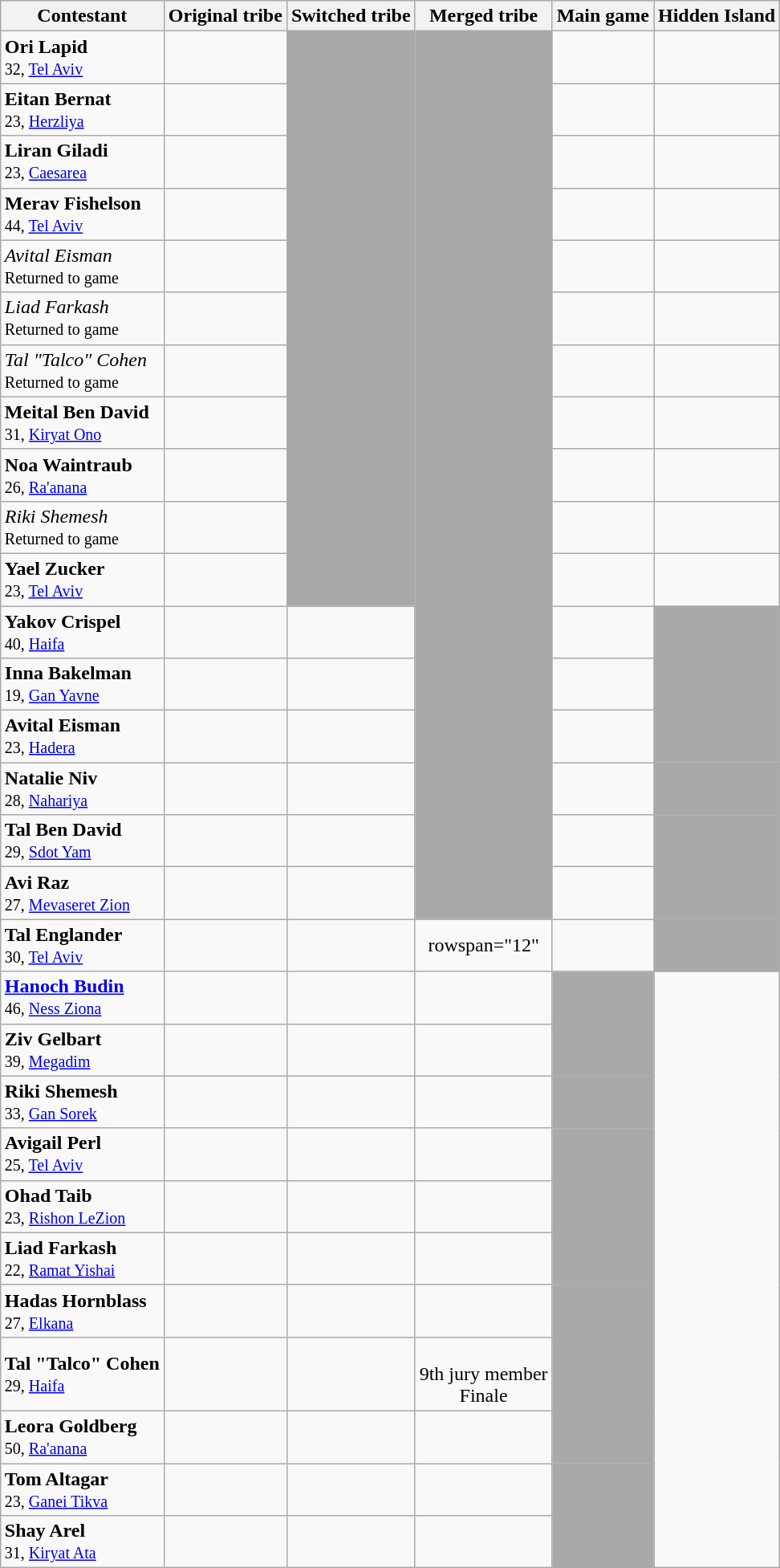<table class="wikitable sortable nowrap" style="margin:auto; text-align:center">
<tr>
<th>Contestant</th>
<th>Original tribe</th>
<th>Switched tribe</th>
<th>Merged tribe</th>
<th>Main game</th>
<th>Hidden Island</th>
</tr>
<tr>
<td align="left"><strong>Ori Lapid</strong><br><small>32, <a href='#'>Tel Aviv</a></small></td>
<td></td>
<td rowspan="11" bgcolor="darkgrey"></td>
<td rowspan="17" bgcolor="darkgrey"></td>
<td></td>
<td></td>
</tr>
<tr>
<td align="left"><strong>Eitan Bernat</strong><br><small>23, <a href='#'>Herzliya</a></small></td>
<td></td>
<td></td>
<td></td>
</tr>
<tr>
<td align="left"><strong>Liran Giladi</strong><br><small>23, <a href='#'>Caesarea</a></small></td>
<td></td>
<td></td>
<td></td>
</tr>
<tr>
<td align="left"><strong>Merav Fishelson</strong><br><small>44, <a href='#'>Tel Aviv</a></small></td>
<td></td>
<td></td>
<td></td>
</tr>
<tr>
<td align="left"><em>Avital Eisman</em><br><small>Returned to game</small></td>
<td></td>
<td></td>
<td></td>
</tr>
<tr>
<td align="left"><em>Liad Farkash</em><br><small>Returned to game</small></td>
<td></td>
<td></td>
<td></td>
</tr>
<tr>
<td align="left"><em>Tal "Talco" Cohen</em><br><small>Returned to game</small></td>
<td></td>
<td></td>
<td></td>
</tr>
<tr>
<td align="left"><strong>Meital Ben David</strong><br><small>31, <a href='#'>Kiryat Ono</a></small></td>
<td></td>
<td></td>
<td></td>
</tr>
<tr>
<td align="left"><strong>Noa Waintraub</strong><br><small>26, <a href='#'>Ra'anana</a></small></td>
<td></td>
<td></td>
<td></td>
</tr>
<tr>
<td align="left"><em>Riki Shemesh</em><br><small>Returned to game</small></td>
<td></td>
<td></td>
<td></td>
</tr>
<tr>
<td align="left"><strong>Yael Zucker</strong><br><small>23, <a href='#'>Tel Aviv</a></small></td>
<td></td>
<td></td>
<td></td>
</tr>
<tr>
<td align="left"><strong>Yakov Crispel</strong><br><small>40, <a href='#'>Haifa</a></small></td>
<td></td>
<td></td>
<td></td>
<td bgcolor="darkgrey"></td>
</tr>
<tr>
<td align="left"><strong>Inna Bakelman</strong><br><small>19, <a href='#'>Gan Yavne</a></small></td>
<td></td>
<td></td>
<td></td>
<td bgcolor="darkgrey"></td>
</tr>
<tr>
<td align="left"><strong>Avital Eisman</strong><br><small>23, <a href='#'>Hadera</a></small></td>
<td></td>
<td></td>
<td></td>
<td bgcolor="darkgrey"></td>
</tr>
<tr>
<td align="left"><strong>Natalie Niv</strong><br><small>28, <a href='#'>Nahariya</a></small></td>
<td></td>
<td></td>
<td></td>
<td bgcolor="darkgrey"></td>
</tr>
<tr>
<td align="left"><strong>Tal Ben David</strong><br><small>29, <a href='#'>Sdot Yam</a></small></td>
<td></td>
<td></td>
<td></td>
<td bgcolor="darkgrey"></td>
</tr>
<tr>
<td align="left"><strong>Avi Raz</strong><br><small>27, <a href='#'>Mevaseret Zion</a></small></td>
<td></td>
<td></td>
<td></td>
<td bgcolor="darkgrey"></td>
</tr>
<tr>
<td align="left"><strong>Tal Englander</strong><br><small>30, <a href='#'>Tel Aviv</a></small></td>
<td></td>
<td></td>
<td>rowspan="12" </td>
<td></td>
<td bgcolor="darkgrey"></td>
</tr>
<tr>
<td align="left"><strong><a href='#'>Hanoch Budin</a></strong><br><small>46, <a href='#'>Ness Ziona</a></small></td>
<td></td>
<td></td>
<td></td>
<td bgcolor="darkgrey"></td>
</tr>
<tr>
<td align="left"><strong>Ziv Gelbart</strong><br><small>39, <a href='#'>Megadim</a></small></td>
<td></td>
<td></td>
<td></td>
<td bgcolor="darkgrey"></td>
</tr>
<tr>
<td align="left"><strong>Riki Shemesh</strong><br><small>33, <a href='#'>Gan Sorek</a></small></td>
<td></td>
<td></td>
<td></td>
<td bgcolor="darkgrey"></td>
</tr>
<tr>
<td align="left"><strong>Avigail Perl</strong><br><small>25, <a href='#'>Tel Aviv</a></small></td>
<td></td>
<td></td>
<td></td>
<td bgcolor="darkgrey"></td>
</tr>
<tr>
<td align="left"><strong>Ohad Taib</strong><br><small>23, <a href='#'>Rishon LeZion</a></small></td>
<td></td>
<td></td>
<td></td>
<td bgcolor="darkgrey"></td>
</tr>
<tr>
<td align="left"><strong>Liad Farkash</strong><br><small>22, <a href='#'>Ramat Yishai</a></small></td>
<td></td>
<td></td>
<td></td>
<td bgcolor="darkgrey"></td>
</tr>
<tr>
<td align="left"><strong>Hadas Hornblass</strong><br><small>27, <a href='#'>Elkana</a></small></td>
<td></td>
<td></td>
<td></td>
<td bgcolor="darkgrey"></td>
</tr>
<tr>
<td align="left"><strong>Tal "Talco" Cohen</strong><br><small>29, <a href='#'>Haifa</a></small></td>
<td></td>
<td></td>
<td><br>9th jury member<br>Finale</td>
<td bgcolor="darkgrey"></td>
</tr>
<tr>
<td align="left"><strong>Leora Goldberg</strong><br><small>50, <a href='#'>Ra'anana</a></small></td>
<td></td>
<td></td>
<td></td>
<td bgcolor="darkgrey"></td>
</tr>
<tr>
<td align="left"><strong>Tom Altagar</strong><br><small>23, <a href='#'>Ganei Tikva</a></small></td>
<td></td>
<td></td>
<td></td>
<td bgcolor="darkgrey"></td>
</tr>
<tr>
<td align="left"><strong>Shay Arel</strong><br><small>31, <a href='#'>Kiryat Ata</a></small></td>
<td></td>
<td></td>
<td></td>
<td bgcolor="darkgrey"></td>
</tr>
</table>
